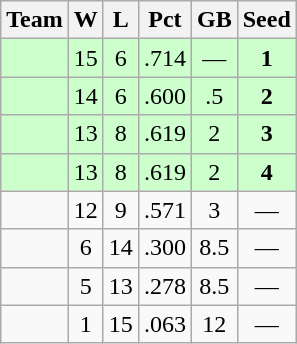<table class="wikitable">
<tr>
<th>Team</th>
<th>W</th>
<th>L</th>
<th>Pct</th>
<th>GB</th>
<th>Seed</th>
</tr>
<tr bgcolor=ccffcc align=center>
<td></td>
<td>15</td>
<td>6</td>
<td>.714</td>
<td>—</td>
<td><strong>1</strong></td>
</tr>
<tr bgcolor=ccffcc align=center>
<td></td>
<td>14</td>
<td>6</td>
<td>.600</td>
<td>.5</td>
<td><strong>2</strong></td>
</tr>
<tr bgcolor=ccffcc align=center>
<td></td>
<td>13</td>
<td>8</td>
<td>.619</td>
<td>2</td>
<td><strong>3</strong></td>
</tr>
<tr bgcolor=ccffcc align=center>
<td></td>
<td>13</td>
<td>8</td>
<td>.619</td>
<td>2</td>
<td><strong>4</strong></td>
</tr>
<tr align=center>
<td></td>
<td>12</td>
<td>9</td>
<td>.571</td>
<td>3</td>
<td>—</td>
</tr>
<tr align=center>
<td></td>
<td>6</td>
<td>14</td>
<td>.300</td>
<td>8.5</td>
<td>—</td>
</tr>
<tr align=center>
<td></td>
<td>5</td>
<td>13</td>
<td>.278</td>
<td>8.5</td>
<td>—</td>
</tr>
<tr align=center>
<td></td>
<td>1</td>
<td>15</td>
<td>.063</td>
<td>12</td>
<td>—</td>
</tr>
</table>
